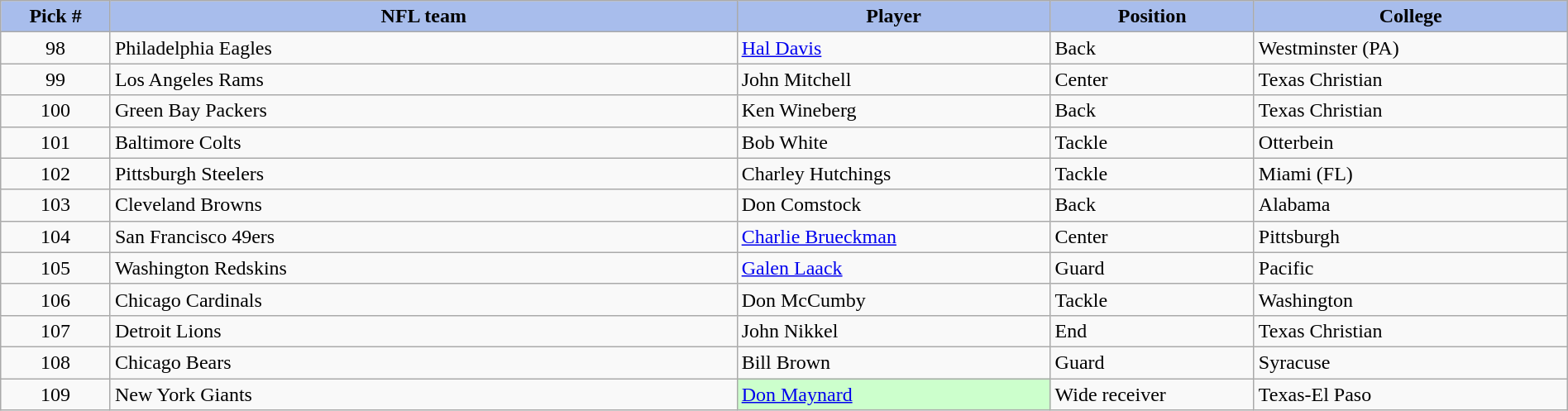<table class="wikitable sortable sortable" style="width: 100%">
<tr>
<th style="background:#A8BDEC;" width=7%>Pick #</th>
<th width=40% style="background:#A8BDEC;">NFL team</th>
<th width=20% style="background:#A8BDEC;">Player</th>
<th width=13% style="background:#A8BDEC;">Position</th>
<th style="background:#A8BDEC;">College</th>
</tr>
<tr>
<td align=center>98</td>
<td>Philadelphia Eagles</td>
<td><a href='#'>Hal Davis</a></td>
<td>Back</td>
<td>Westminster (PA)</td>
</tr>
<tr>
<td align=center>99</td>
<td>Los Angeles Rams</td>
<td>John Mitchell</td>
<td>Center</td>
<td>Texas Christian</td>
</tr>
<tr>
<td align=center>100</td>
<td>Green Bay Packers</td>
<td>Ken Wineberg</td>
<td>Back</td>
<td>Texas Christian</td>
</tr>
<tr>
<td align=center>101</td>
<td>Baltimore Colts</td>
<td>Bob White</td>
<td>Tackle</td>
<td>Otterbein</td>
</tr>
<tr>
<td align=center>102</td>
<td>Pittsburgh Steelers</td>
<td>Charley Hutchings</td>
<td>Tackle</td>
<td>Miami (FL)</td>
</tr>
<tr>
<td align=center>103</td>
<td>Cleveland Browns</td>
<td>Don Comstock</td>
<td>Back</td>
<td>Alabama</td>
</tr>
<tr>
<td align=center>104</td>
<td>San Francisco 49ers</td>
<td><a href='#'>Charlie Brueckman</a></td>
<td>Center</td>
<td>Pittsburgh</td>
</tr>
<tr>
<td align=center>105</td>
<td>Washington Redskins</td>
<td><a href='#'>Galen Laack</a></td>
<td>Guard</td>
<td>Pacific</td>
</tr>
<tr>
<td align=center>106</td>
<td>Chicago Cardinals</td>
<td>Don McCumby</td>
<td>Tackle</td>
<td>Washington</td>
</tr>
<tr>
<td align=center>107</td>
<td>Detroit Lions</td>
<td>John Nikkel</td>
<td>End</td>
<td>Texas Christian</td>
</tr>
<tr>
<td align=center>108</td>
<td>Chicago Bears</td>
<td>Bill Brown</td>
<td>Guard</td>
<td>Syracuse</td>
</tr>
<tr>
<td align=center>109</td>
<td>New York Giants</td>
<td bgcolor="#CCFFCC"><a href='#'>Don Maynard</a></td>
<td>Wide receiver</td>
<td>Texas-El Paso</td>
</tr>
</table>
